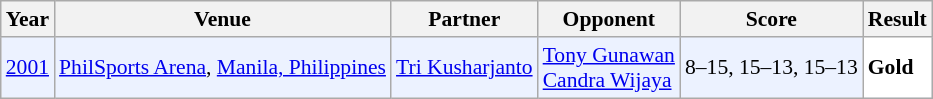<table class="sortable wikitable" style="font-size: 90%;">
<tr>
<th>Year</th>
<th>Venue</th>
<th>Partner</th>
<th>Opponent</th>
<th>Score</th>
<th>Result</th>
</tr>
<tr style="background:#ECF2FF">
<td align="center"><a href='#'>2001</a></td>
<td align="left"><a href='#'>PhilSports Arena</a>, <a href='#'>Manila, Philippines</a></td>
<td align="left"> <a href='#'>Tri Kusharjanto</a></td>
<td align="left"> <a href='#'>Tony Gunawan</a> <br>  <a href='#'>Candra Wijaya</a></td>
<td align="left">8–15, 15–13, 15–13</td>
<td style="text-align:left; background:white"> <strong>Gold</strong></td>
</tr>
</table>
